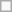<table class=wikitable>
<tr>
<td> </td>
</tr>
</table>
